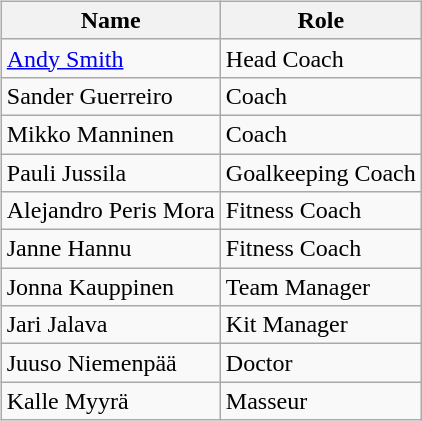<table>
<tr>
<td valign="top"><br><table class="wikitable">
<tr>
<th>Name</th>
<th>Role</th>
</tr>
<tr>
<td> <a href='#'>Andy Smith</a></td>
<td>Head Coach</td>
</tr>
<tr>
<td> Sander Guerreiro</td>
<td>Coach</td>
</tr>
<tr>
<td> Mikko Manninen</td>
<td>Coach</td>
</tr>
<tr>
<td> Pauli Jussila</td>
<td>Goalkeeping Coach</td>
</tr>
<tr>
<td> Alejandro Peris Mora</td>
<td>Fitness Coach</td>
</tr>
<tr>
<td> Janne Hannu</td>
<td>Fitness Coach</td>
</tr>
<tr>
<td> Jonna Kauppinen</td>
<td>Team Manager</td>
</tr>
<tr>
<td> Jari Jalava</td>
<td>Kit Manager</td>
</tr>
<tr>
<td> Juuso Niemenpää</td>
<td>Doctor</td>
</tr>
<tr>
<td> Kalle Myyrä</td>
<td>Masseur</td>
</tr>
</table>
</td>
</tr>
</table>
